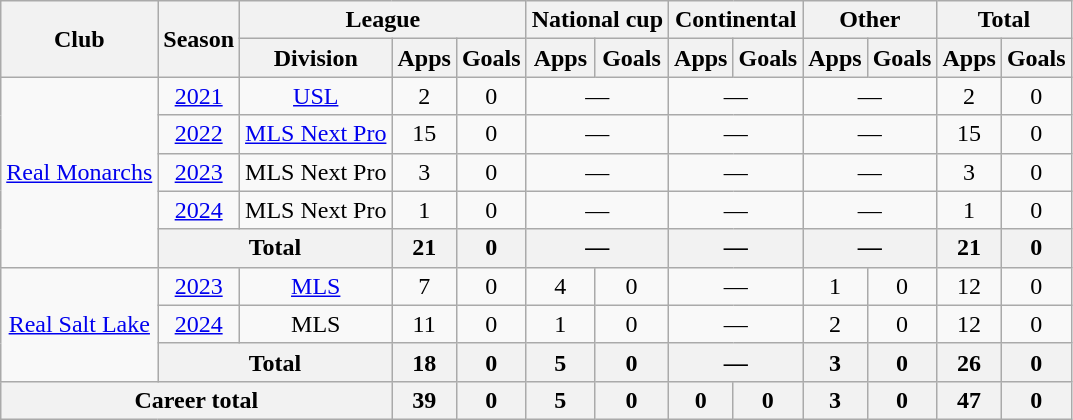<table class=wikitable style=text-align:center>
<tr>
<th rowspan=2>Club</th>
<th rowspan=2>Season</th>
<th colspan=3>League</th>
<th colspan=2>National cup</th>
<th colspan=2>Continental</th>
<th colspan=2>Other</th>
<th colspan=2>Total</th>
</tr>
<tr>
<th>Division</th>
<th>Apps</th>
<th>Goals</th>
<th>Apps</th>
<th>Goals</th>
<th>Apps</th>
<th>Goals</th>
<th>Apps</th>
<th>Goals</th>
<th>Apps</th>
<th>Goals</th>
</tr>
<tr>
<td rowspan=5><a href='#'>Real Monarchs</a></td>
<td><a href='#'>2021</a></td>
<td><a href='#'>USL</a></td>
<td>2</td>
<td>0</td>
<td colspan=2>—</td>
<td colspan=2>—</td>
<td colspan=2>—</td>
<td>2</td>
<td>0</td>
</tr>
<tr>
<td><a href='#'>2022</a></td>
<td><a href='#'>MLS Next Pro</a></td>
<td>15</td>
<td>0</td>
<td colspan=2>—</td>
<td colspan=2>—</td>
<td colspan=2>—</td>
<td>15</td>
<td>0</td>
</tr>
<tr>
<td><a href='#'>2023</a></td>
<td>MLS Next Pro</td>
<td>3</td>
<td>0</td>
<td colspan=2>—</td>
<td colspan=2>—</td>
<td colspan=2>—</td>
<td>3</td>
<td>0</td>
</tr>
<tr>
<td><a href='#'>2024</a></td>
<td>MLS Next Pro</td>
<td>1</td>
<td>0</td>
<td colspan=2>—</td>
<td colspan=2>—</td>
<td colspan=2>—</td>
<td>1</td>
<td>0</td>
</tr>
<tr>
<th colspan=2>Total</th>
<th>21</th>
<th>0</th>
<th colspan=2>—</th>
<th colspan=2>—</th>
<th colspan=2>—</th>
<th>21</th>
<th>0</th>
</tr>
<tr>
<td rowspan=3><a href='#'>Real Salt Lake</a></td>
<td><a href='#'>2023</a></td>
<td><a href='#'>MLS</a></td>
<td>7</td>
<td>0</td>
<td>4</td>
<td>0</td>
<td colspan=2>—</td>
<td>1</td>
<td>0</td>
<td>12</td>
<td>0</td>
</tr>
<tr>
<td><a href='#'>2024</a></td>
<td>MLS</td>
<td>11</td>
<td>0</td>
<td>1</td>
<td>0</td>
<td colspan=2>—</td>
<td>2</td>
<td>0</td>
<td>12</td>
<td>0</td>
</tr>
<tr>
<th colspan=2>Total</th>
<th>18</th>
<th>0</th>
<th>5</th>
<th>0</th>
<th colspan=2>—</th>
<th>3</th>
<th>0</th>
<th>26</th>
<th>0</th>
</tr>
<tr>
<th colspan=3>Career total</th>
<th>39</th>
<th>0</th>
<th>5</th>
<th>0</th>
<th>0</th>
<th>0</th>
<th>3</th>
<th>0</th>
<th>47</th>
<th>0</th>
</tr>
</table>
